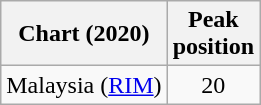<table class="wikitable sortable">
<tr>
<th>Chart (2020)</th>
<th>Peak<br>position</th>
</tr>
<tr>
<td>Malaysia (<a href='#'>RIM</a>)</td>
<td style="text-align:center;">20</td>
</tr>
</table>
